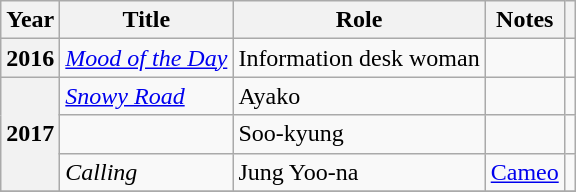<table class="wikitable plainrowheaders">
<tr>
<th scope="col">Year</th>
<th scope="col">Title</th>
<th scope="col">Role</th>
<th scope="col">Notes</th>
<th scope="col" class="unsortable"></th>
</tr>
<tr>
<th scope="row">2016</th>
<td><em><a href='#'>Mood of the Day</a></em></td>
<td>Information desk woman</td>
<td></td>
<td></td>
</tr>
<tr>
<th scope="row" rowspan="3">2017</th>
<td><em><a href='#'>Snowy Road</a></em></td>
<td>Ayako</td>
<td></td>
<td></td>
</tr>
<tr>
<td><em></em></td>
<td>Soo-kyung</td>
<td></td>
<td></td>
</tr>
<tr>
<td><em>Calling</em> </td>
<td>Jung Yoo-na</td>
<td><a href='#'>Cameo</a></td>
<td></td>
</tr>
<tr>
</tr>
</table>
